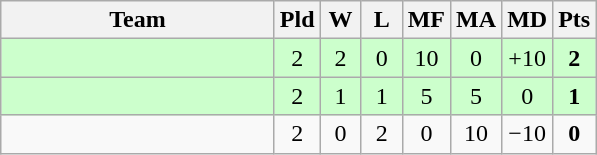<table class=wikitable style="text-align:center">
<tr>
<th width=175>Team</th>
<th width=20>Pld</th>
<th width=20>W</th>
<th width=20>L</th>
<th width=20>MF</th>
<th width=20>MA</th>
<th width=20>MD</th>
<th width=20>Pts</th>
</tr>
<tr bgcolor=ccffcc>
<td align=left></td>
<td>2</td>
<td>2</td>
<td>0</td>
<td>10</td>
<td>0</td>
<td>+10</td>
<td><strong>2</strong></td>
</tr>
<tr bgcolor=ccffcc>
<td align=left></td>
<td>2</td>
<td>1</td>
<td>1</td>
<td>5</td>
<td>5</td>
<td>0</td>
<td><strong>1</strong></td>
</tr>
<tr>
<td align=left></td>
<td>2</td>
<td>0</td>
<td>2</td>
<td>0</td>
<td>10</td>
<td>−10</td>
<td><strong>0</strong></td>
</tr>
</table>
